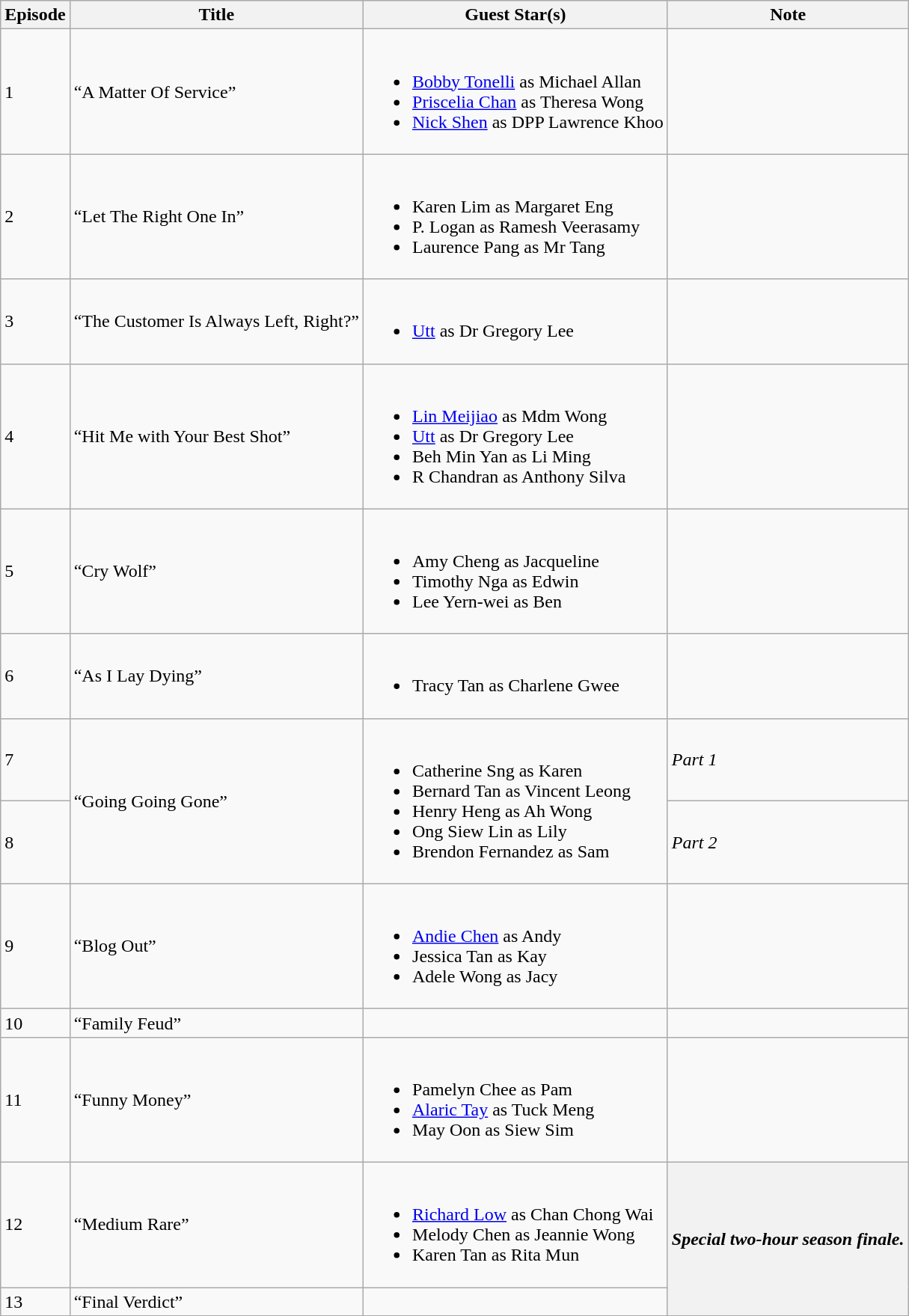<table class="wikitable">
<tr>
<th>Episode</th>
<th>Title</th>
<th>Guest Star(s)</th>
<th>Note</th>
</tr>
<tr>
<td>1</td>
<td>“A Matter Of Service”</td>
<td><br><ul><li><a href='#'>Bobby Tonelli</a> as Michael Allan</li><li><a href='#'>Priscelia Chan</a> as Theresa Wong</li><li><a href='#'>Nick Shen</a> as DPP Lawrence Khoo</li></ul></td>
<td></td>
</tr>
<tr>
<td>2</td>
<td>“Let The Right One In”</td>
<td><br><ul><li>Karen Lim as Margaret Eng</li><li>P. Logan as Ramesh Veerasamy</li><li>Laurence Pang as Mr Tang</li></ul></td>
<td></td>
</tr>
<tr>
<td>3</td>
<td>“The Customer Is Always Left, Right?”</td>
<td><br><ul><li><a href='#'>Utt</a> as Dr Gregory Lee</li></ul></td>
</tr>
<tr>
<td>4</td>
<td>“Hit Me with Your Best Shot”</td>
<td><br><ul><li><a href='#'>Lin Meijiao</a> as Mdm Wong</li><li><a href='#'>Utt</a> as Dr Gregory Lee</li><li>Beh Min Yan as Li Ming</li><li>R Chandran as Anthony Silva</li></ul></td>
<td></td>
</tr>
<tr>
<td>5</td>
<td>“Cry Wolf”</td>
<td><br><ul><li>Amy Cheng as Jacqueline</li><li>Timothy Nga as Edwin</li><li>Lee Yern-wei as Ben</li></ul></td>
<td></td>
</tr>
<tr>
<td>6</td>
<td>“As I Lay Dying”</td>
<td><br><ul><li>Tracy Tan as Charlene Gwee</li></ul></td>
</tr>
<tr>
<td>7</td>
<td ! rowspan="2">“Going Going Gone”</td>
<td ! rowspan="2"><br><ul><li>Catherine Sng as Karen</li><li>Bernard Tan as Vincent Leong</li><li>Henry Heng as Ah Wong</li><li>Ong Siew Lin as Lily</li><li>Brendon Fernandez as Sam</li></ul></td>
<td><em>Part 1</em></td>
</tr>
<tr>
<td>8</td>
<td><em>Part 2</em></td>
</tr>
<tr>
<td>9</td>
<td>“Blog Out”</td>
<td><br><ul><li><a href='#'>Andie Chen</a> as Andy</li><li>Jessica Tan as Kay</li><li>Adele Wong as Jacy</li></ul></td>
<td></td>
</tr>
<tr>
<td>10</td>
<td>“Family Feud”</td>
<td></td>
<td></td>
</tr>
<tr>
<td>11</td>
<td>“Funny Money”</td>
<td><br><ul><li>Pamelyn Chee as Pam</li><li><a href='#'>Alaric Tay</a> as Tuck Meng</li><li>May Oon as Siew Sim</li></ul></td>
<td></td>
</tr>
<tr>
<td>12</td>
<td>“Medium Rare”</td>
<td><br><ul><li><a href='#'>Richard Low</a> as Chan Chong Wai</li><li>Melody Chen as Jeannie Wong</li><li>Karen Tan as Rita Mun</li></ul></td>
<th rowspan="2"><em>Special two-hour season finale.</em></th>
</tr>
<tr>
<td>13</td>
<td>“Final Verdict”</td>
<td></td>
</tr>
</table>
